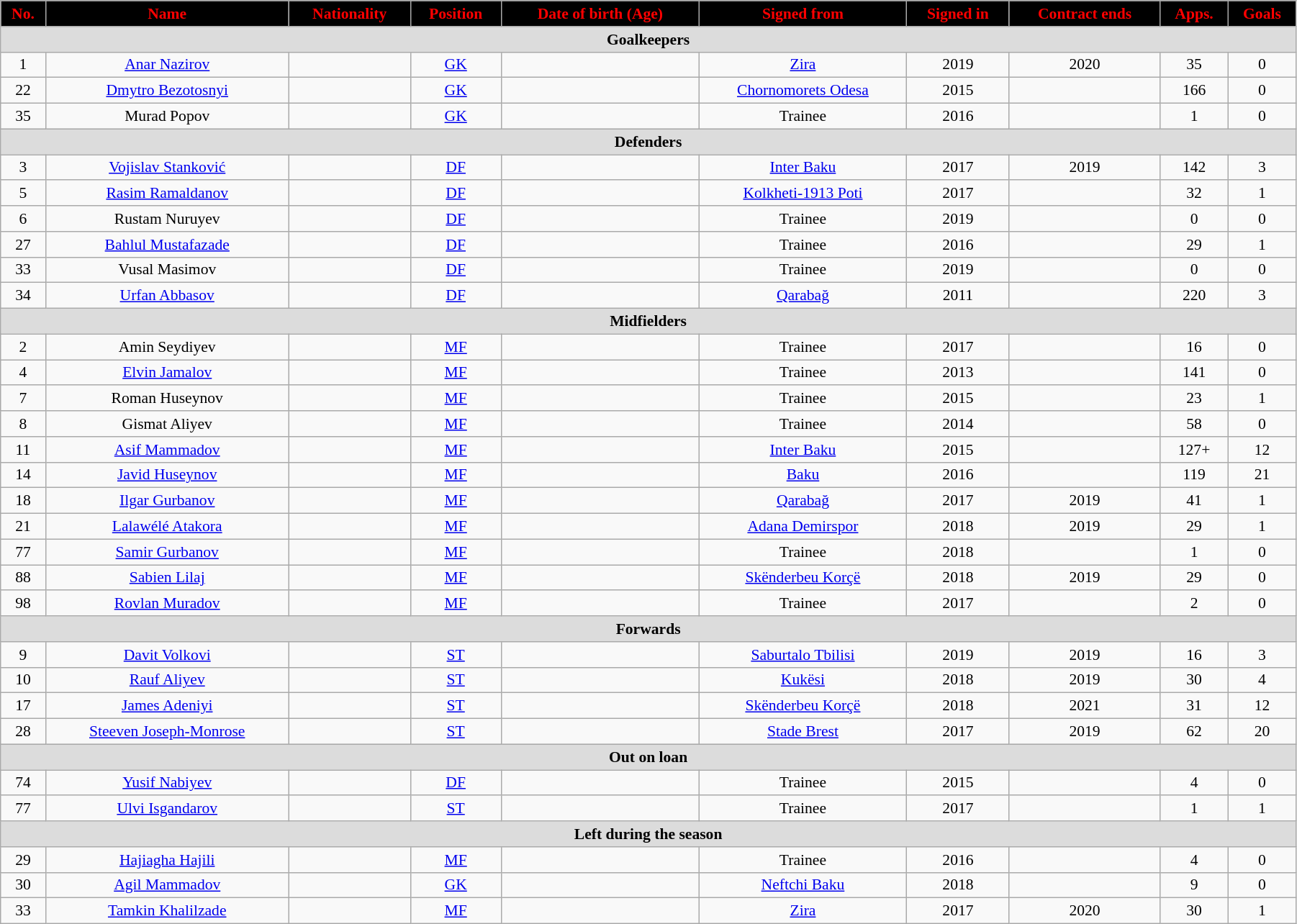<table class="wikitable"  style="text-align:center; font-size:90%; width:95%;">
<tr>
<th style="background:#000000; color:#FF0000; text-align:center;">No.</th>
<th style="background:#000000; color:#FF0000; text-align:center;">Name</th>
<th style="background:#000000; color:#FF0000; text-align:center;">Nationality</th>
<th style="background:#000000; color:#FF0000; text-align:center;">Position</th>
<th style="background:#000000; color:#FF0000; text-align:center;">Date of birth (Age)</th>
<th style="background:#000000; color:#FF0000; text-align:center;">Signed from</th>
<th style="background:#000000; color:#FF0000; text-align:center;">Signed in</th>
<th style="background:#000000; color:#FF0000; text-align:center;">Contract ends</th>
<th style="background:#000000; color:#FF0000; text-align:center;">Apps.</th>
<th style="background:#000000; color:#FF0000; text-align:center;">Goals</th>
</tr>
<tr>
<th colspan="11"  style="background:#dcdcdc; text-align:center;">Goalkeepers</th>
</tr>
<tr>
<td>1</td>
<td><a href='#'>Anar Nazirov</a></td>
<td></td>
<td><a href='#'>GK</a></td>
<td></td>
<td><a href='#'>Zira</a></td>
<td>2019</td>
<td>2020</td>
<td>35</td>
<td>0</td>
</tr>
<tr>
<td>22</td>
<td><a href='#'>Dmytro Bezotosnyi</a></td>
<td></td>
<td><a href='#'>GK</a></td>
<td></td>
<td><a href='#'>Chornomorets Odesa</a></td>
<td>2015</td>
<td></td>
<td>166</td>
<td>0</td>
</tr>
<tr>
<td>35</td>
<td>Murad Popov</td>
<td></td>
<td><a href='#'>GK</a></td>
<td></td>
<td>Trainee</td>
<td>2016</td>
<td></td>
<td>1</td>
<td>0</td>
</tr>
<tr>
<th colspan="11"  style="background:#dcdcdc; text-align:center;">Defenders</th>
</tr>
<tr>
<td>3</td>
<td><a href='#'>Vojislav Stanković</a></td>
<td></td>
<td><a href='#'>DF</a></td>
<td></td>
<td><a href='#'>Inter Baku</a></td>
<td>2017</td>
<td>2019</td>
<td>142</td>
<td>3</td>
</tr>
<tr>
<td>5</td>
<td><a href='#'>Rasim Ramaldanov</a></td>
<td></td>
<td><a href='#'>DF</a></td>
<td></td>
<td><a href='#'>Kolkheti-1913 Poti</a></td>
<td>2017</td>
<td></td>
<td>32</td>
<td>1</td>
</tr>
<tr>
<td>6</td>
<td>Rustam Nuruyev</td>
<td></td>
<td><a href='#'>DF</a></td>
<td></td>
<td>Trainee</td>
<td>2019</td>
<td></td>
<td>0</td>
<td>0</td>
</tr>
<tr>
<td>27</td>
<td><a href='#'>Bahlul Mustafazade</a></td>
<td></td>
<td><a href='#'>DF</a></td>
<td></td>
<td>Trainee</td>
<td>2016</td>
<td></td>
<td>29</td>
<td>1</td>
</tr>
<tr>
<td>33</td>
<td>Vusal Masimov</td>
<td></td>
<td><a href='#'>DF</a></td>
<td></td>
<td>Trainee</td>
<td>2019</td>
<td></td>
<td>0</td>
<td>0</td>
</tr>
<tr>
<td>34</td>
<td><a href='#'>Urfan Abbasov</a></td>
<td></td>
<td><a href='#'>DF</a></td>
<td></td>
<td><a href='#'>Qarabağ</a></td>
<td>2011</td>
<td></td>
<td>220</td>
<td>3</td>
</tr>
<tr>
<th colspan="11"  style="background:#dcdcdc; text-align:center;">Midfielders</th>
</tr>
<tr>
<td>2</td>
<td>Amin Seydiyev</td>
<td></td>
<td><a href='#'>MF</a></td>
<td></td>
<td>Trainee</td>
<td>2017</td>
<td></td>
<td>16</td>
<td>0</td>
</tr>
<tr>
<td>4</td>
<td><a href='#'>Elvin Jamalov</a></td>
<td></td>
<td><a href='#'>MF</a></td>
<td></td>
<td>Trainee</td>
<td>2013</td>
<td></td>
<td>141</td>
<td>0</td>
</tr>
<tr>
<td>7</td>
<td>Roman Huseynov</td>
<td></td>
<td><a href='#'>MF</a></td>
<td></td>
<td>Trainee</td>
<td>2015</td>
<td></td>
<td>23</td>
<td>1</td>
</tr>
<tr>
<td>8</td>
<td>Gismat Aliyev</td>
<td></td>
<td><a href='#'>MF</a></td>
<td></td>
<td>Trainee</td>
<td>2014</td>
<td></td>
<td>58</td>
<td>0</td>
</tr>
<tr>
<td>11</td>
<td><a href='#'>Asif Mammadov</a></td>
<td></td>
<td><a href='#'>MF</a></td>
<td></td>
<td><a href='#'>Inter Baku</a></td>
<td>2015</td>
<td></td>
<td>127+</td>
<td>12</td>
</tr>
<tr>
<td>14</td>
<td><a href='#'>Javid Huseynov</a></td>
<td></td>
<td><a href='#'>MF</a></td>
<td></td>
<td><a href='#'>Baku</a></td>
<td>2016</td>
<td></td>
<td>119</td>
<td>21</td>
</tr>
<tr>
<td>18</td>
<td><a href='#'>Ilgar Gurbanov</a></td>
<td></td>
<td><a href='#'>MF</a></td>
<td></td>
<td><a href='#'>Qarabağ</a></td>
<td>2017</td>
<td>2019</td>
<td>41</td>
<td>1</td>
</tr>
<tr>
<td>21</td>
<td><a href='#'>Lalawélé Atakora</a></td>
<td></td>
<td><a href='#'>MF</a></td>
<td></td>
<td><a href='#'>Adana Demirspor</a></td>
<td>2018</td>
<td>2019</td>
<td>29</td>
<td>1</td>
</tr>
<tr>
<td>77</td>
<td><a href='#'>Samir Gurbanov</a></td>
<td></td>
<td><a href='#'>MF</a></td>
<td></td>
<td>Trainee</td>
<td>2018</td>
<td></td>
<td>1</td>
<td>0</td>
</tr>
<tr>
<td>88</td>
<td><a href='#'>Sabien Lilaj</a></td>
<td></td>
<td><a href='#'>MF</a></td>
<td></td>
<td><a href='#'>Skënderbeu Korçë</a></td>
<td>2018</td>
<td>2019</td>
<td>29</td>
<td>0</td>
</tr>
<tr>
<td>98</td>
<td><a href='#'>Rovlan Muradov</a></td>
<td></td>
<td><a href='#'>MF</a></td>
<td></td>
<td>Trainee</td>
<td>2017</td>
<td></td>
<td>2</td>
<td>0</td>
</tr>
<tr>
<th colspan="11"  style="background:#dcdcdc; text-align:center;">Forwards</th>
</tr>
<tr>
<td>9</td>
<td><a href='#'>Davit Volkovi</a></td>
<td></td>
<td><a href='#'>ST</a></td>
<td></td>
<td><a href='#'>Saburtalo Tbilisi</a></td>
<td>2019</td>
<td>2019</td>
<td>16</td>
<td>3</td>
</tr>
<tr>
<td>10</td>
<td><a href='#'>Rauf Aliyev</a></td>
<td></td>
<td><a href='#'>ST</a></td>
<td></td>
<td><a href='#'>Kukësi</a></td>
<td>2018</td>
<td>2019</td>
<td>30</td>
<td>4</td>
</tr>
<tr>
<td>17</td>
<td><a href='#'>James Adeniyi</a></td>
<td></td>
<td><a href='#'>ST</a></td>
<td></td>
<td><a href='#'>Skënderbeu Korçë</a></td>
<td>2018</td>
<td>2021</td>
<td>31</td>
<td>12</td>
</tr>
<tr>
<td>28</td>
<td><a href='#'>Steeven Joseph-Monrose</a></td>
<td></td>
<td><a href='#'>ST</a></td>
<td></td>
<td><a href='#'>Stade Brest</a></td>
<td>2017</td>
<td>2019</td>
<td>62</td>
<td>20</td>
</tr>
<tr>
<th colspan="11"  style="background:#dcdcdc; text-align:center;">Out on loan</th>
</tr>
<tr>
<td>74</td>
<td><a href='#'>Yusif Nabiyev</a></td>
<td></td>
<td><a href='#'>DF</a></td>
<td></td>
<td>Trainee</td>
<td>2015</td>
<td></td>
<td>4</td>
<td>0</td>
</tr>
<tr>
<td>77</td>
<td><a href='#'>Ulvi Isgandarov</a></td>
<td></td>
<td><a href='#'>ST</a></td>
<td></td>
<td>Trainee</td>
<td>2017</td>
<td></td>
<td>1</td>
<td>1</td>
</tr>
<tr>
<th colspan="11"  style="background:#dcdcdc; text-align:center;">Left during the season</th>
</tr>
<tr>
<td>29</td>
<td><a href='#'>Hajiagha Hajili</a></td>
<td></td>
<td><a href='#'>MF</a></td>
<td></td>
<td>Trainee</td>
<td>2016</td>
<td></td>
<td>4</td>
<td>0</td>
</tr>
<tr>
<td>30</td>
<td><a href='#'>Agil Mammadov</a></td>
<td></td>
<td><a href='#'>GK</a></td>
<td></td>
<td><a href='#'>Neftchi Baku</a></td>
<td>2018</td>
<td></td>
<td>9</td>
<td>0</td>
</tr>
<tr>
<td>33</td>
<td><a href='#'>Tamkin Khalilzade</a></td>
<td></td>
<td><a href='#'>MF</a></td>
<td></td>
<td><a href='#'>Zira</a></td>
<td>2017</td>
<td>2020</td>
<td>30</td>
<td>1</td>
</tr>
</table>
